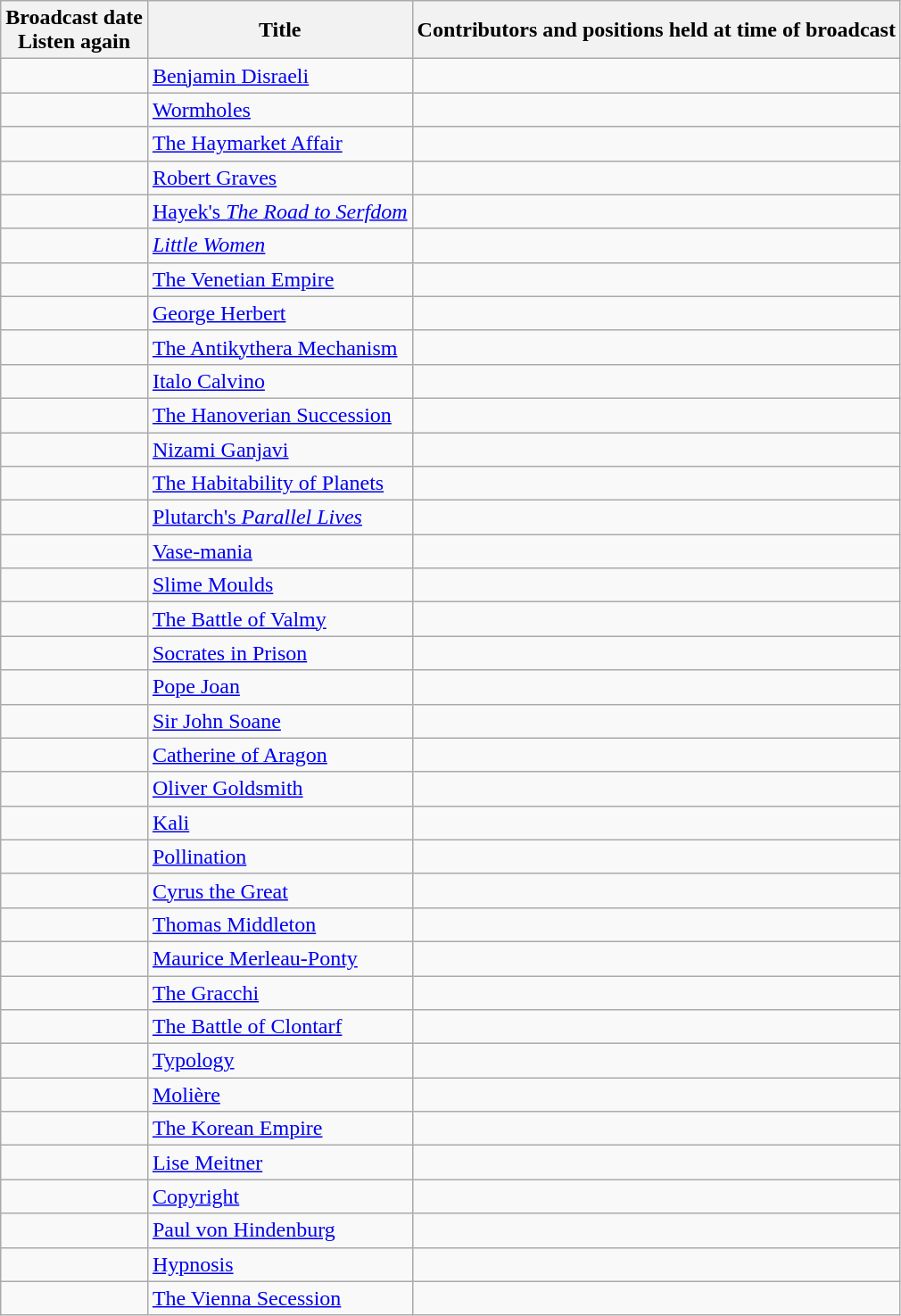<table class="wikitable">
<tr>
<th>Broadcast date <br> Listen again</th>
<th>Title</th>
<th>Contributors and positions held at time of broadcast</th>
</tr>
<tr>
<td></td>
<td><a href='#'>Benjamin Disraeli</a></td>
<td></td>
</tr>
<tr>
<td></td>
<td><a href='#'>Wormholes</a></td>
<td></td>
</tr>
<tr>
<td></td>
<td><a href='#'>The Haymarket Affair</a></td>
<td></td>
</tr>
<tr>
<td></td>
<td><a href='#'>Robert Graves</a></td>
<td></td>
</tr>
<tr>
<td></td>
<td><a href='#'>Hayek's <em>The Road to Serfdom</em></a></td>
<td></td>
</tr>
<tr>
<td></td>
<td><em><a href='#'>Little Women</a></em></td>
<td></td>
</tr>
<tr>
<td></td>
<td><a href='#'>The Venetian Empire</a></td>
<td></td>
</tr>
<tr>
<td></td>
<td><a href='#'>George Herbert</a></td>
<td></td>
</tr>
<tr>
<td></td>
<td><a href='#'>The Antikythera Mechanism</a></td>
<td></td>
</tr>
<tr>
<td></td>
<td><a href='#'>Italo Calvino</a></td>
<td></td>
</tr>
<tr>
<td></td>
<td><a href='#'>The Hanoverian Succession</a></td>
<td></td>
</tr>
<tr>
<td></td>
<td><a href='#'>Nizami Ganjavi</a></td>
<td></td>
</tr>
<tr>
<td></td>
<td><a href='#'>The Habitability of Planets</a></td>
<td></td>
</tr>
<tr>
<td></td>
<td><a href='#'>Plutarch's <em>Parallel Lives</em></a></td>
<td></td>
</tr>
<tr>
<td></td>
<td><a href='#'>Vase-mania</a></td>
<td></td>
</tr>
<tr>
<td></td>
<td><a href='#'>Slime Moulds</a></td>
<td></td>
</tr>
<tr>
<td></td>
<td><a href='#'>The Battle of Valmy</a></td>
<td></td>
</tr>
<tr>
<td></td>
<td><a href='#'>Socrates in Prison</a></td>
<td></td>
</tr>
<tr>
<td></td>
<td><a href='#'>Pope Joan</a></td>
<td></td>
</tr>
<tr>
<td></td>
<td><a href='#'>Sir John Soane</a></td>
<td></td>
</tr>
<tr>
<td></td>
<td><a href='#'>Catherine of Aragon</a></td>
<td></td>
</tr>
<tr>
<td></td>
<td><a href='#'>Oliver Goldsmith</a></td>
<td></td>
</tr>
<tr>
<td></td>
<td><a href='#'>Kali</a></td>
<td></td>
</tr>
<tr>
<td></td>
<td><a href='#'>Pollination</a></td>
<td></td>
</tr>
<tr>
<td></td>
<td><a href='#'>Cyrus the Great</a></td>
<td></td>
</tr>
<tr>
<td></td>
<td><a href='#'>Thomas Middleton</a></td>
<td></td>
</tr>
<tr>
<td></td>
<td><a href='#'>Maurice Merleau-Ponty</a></td>
<td></td>
</tr>
<tr>
<td></td>
<td><a href='#'>The Gracchi</a></td>
<td></td>
</tr>
<tr>
<td></td>
<td><a href='#'>The Battle of Clontarf</a></td>
<td></td>
</tr>
<tr>
<td></td>
<td><a href='#'>Typology</a></td>
<td></td>
</tr>
<tr>
<td></td>
<td><a href='#'>Molière</a></td>
<td></td>
</tr>
<tr>
<td></td>
<td><a href='#'>The Korean Empire</a></td>
<td></td>
</tr>
<tr>
<td></td>
<td><a href='#'>Lise Meitner</a></td>
<td></td>
</tr>
<tr>
<td></td>
<td><a href='#'>Copyright</a></td>
<td></td>
</tr>
<tr>
<td></td>
<td><a href='#'>Paul von Hindenburg</a></td>
<td></td>
</tr>
<tr>
<td></td>
<td><a href='#'>Hypnosis</a></td>
<td></td>
</tr>
<tr>
<td></td>
<td><a href='#'>The Vienna Secession</a></td>
<td></td>
</tr>
</table>
